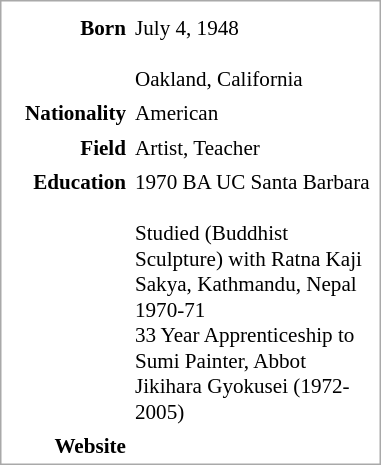<table style="border:1px solid darkgray; font-size:88%;" cellpadding="3" cellspacing="0" align="right">
<tr border="0">
<td colspan="2" align="center"></td>
</tr>
<tr border="0">
<td width="80" align="right" valign="top"><strong>Born</strong></td>
<td width="160" align="left" valign="top">July 4, 1948<br><br>Oakland, California</td>
</tr>
<tr border="0">
<td width="80" align="right" valign="top"><strong>Nationality</strong></td>
<td width="160" align="left" valign="top">American</td>
</tr>
<tr>
<td width="80" align="right" valign="top"><strong>Field</strong></td>
<td width="160" align="left" valign="top">Artist, Teacher</td>
</tr>
<tr>
<td width="80" align="right" valign="top"><strong>Education</strong></td>
<td width="160" align="left" valign="top">1970 BA UC Santa Barbara<br><br>Studied (Buddhist Sculpture) with Ratna Kaji Sakya, Kathmandu, Nepal 1970-71<br>33 Year Apprenticeship to Sumi Painter, Abbot Jikihara Gyokusei (1972-2005)</td>
</tr>
<tr>
<td width="80" align="right" valign="top"><strong>Website</strong></td>
<td width="160" align="left" valign="top"></td>
</tr>
</table>
